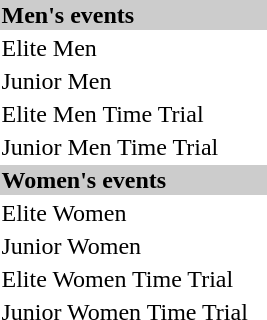<table>
<tr bgcolor="#cccccc">
<td colspan=4><strong>Men's events</strong></td>
</tr>
<tr>
<td>Elite Men</td>
<td></td>
<td></td>
<td></td>
</tr>
<tr>
<td>Junior Men</td>
<td></td>
<td></td>
<td></td>
</tr>
<tr>
<td>Elite Men Time Trial</td>
<td></td>
<td></td>
<td></td>
</tr>
<tr>
<td>Junior Men Time Trial</td>
<td></td>
<td></td>
<td></td>
</tr>
<tr bgcolor="#cccccc">
<td colspan=4><strong>Women's events</strong></td>
</tr>
<tr>
<td>Elite Women</td>
<td></td>
<td></td>
<td></td>
</tr>
<tr>
<td>Junior Women</td>
<td></td>
<td></td>
<td></td>
</tr>
<tr>
<td>Elite Women Time Trial</td>
<td></td>
<td></td>
<td></td>
</tr>
<tr>
<td>Junior Women Time Trial</td>
<td></td>
<td></td>
<td></td>
</tr>
<tr>
</tr>
</table>
